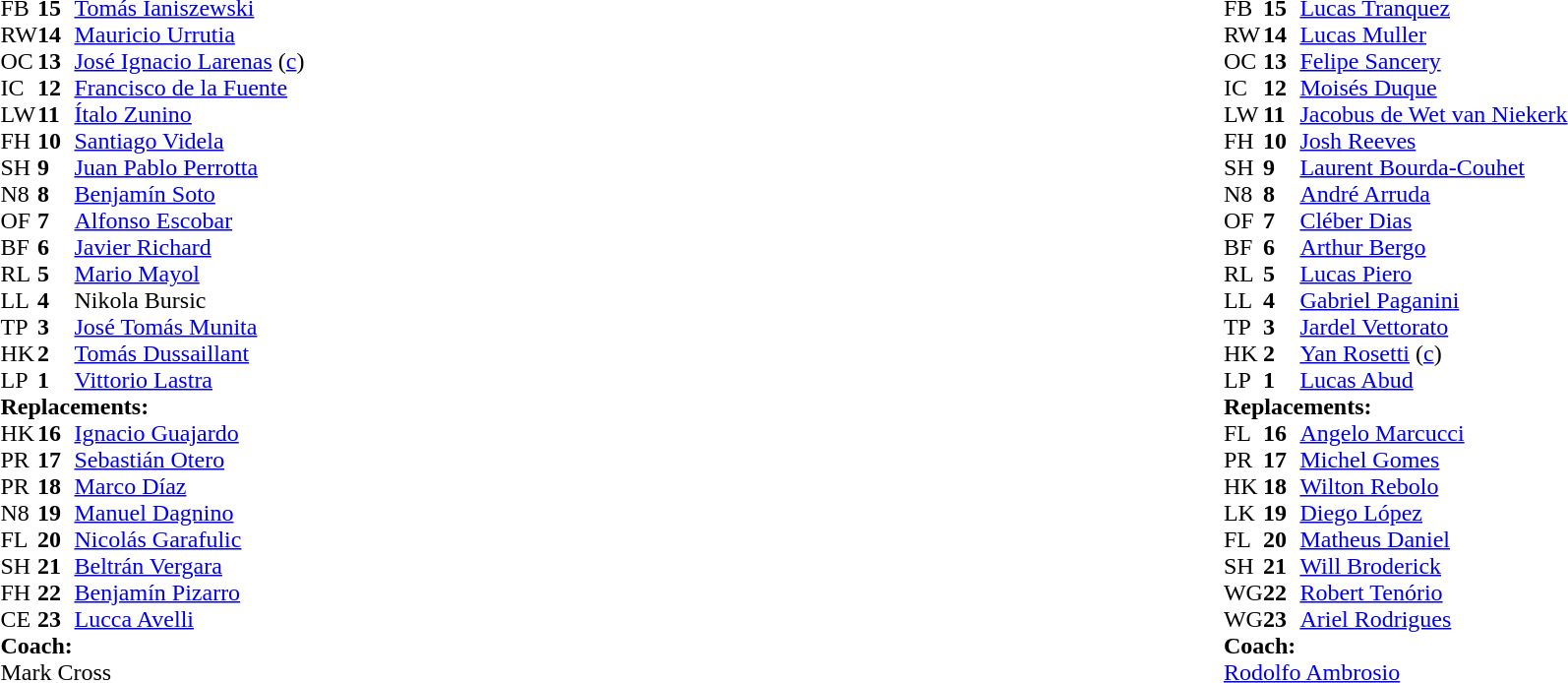<table style="width:100%">
<tr>
<td style="vertical-align:top; width:50%"><br><table cellspacing="0" cellpadding="0">
<tr>
<th width="25"></th>
<th width="25"></th>
</tr>
<tr>
<td>FB</td>
<td><strong>15</strong></td>
<td><a href='#'>Tomás Ianiszewski</a></td>
</tr>
<tr>
<td>RW</td>
<td><strong>14</strong></td>
<td><a href='#'>Mauricio Urrutia</a></td>
<td></td>
<td></td>
</tr>
<tr>
<td>OC</td>
<td><strong>13</strong></td>
<td><a href='#'>José Ignacio Larenas</a> (<a href='#'>c</a>)</td>
<td></td>
<td></td>
</tr>
<tr>
<td>IC</td>
<td><strong>12</strong></td>
<td><a href='#'>Francisco de la Fuente</a></td>
</tr>
<tr>
<td>LW</td>
<td><strong>11</strong></td>
<td><a href='#'>Ítalo Zunino</a></td>
</tr>
<tr>
<td>FH</td>
<td><strong>10</strong></td>
<td><a href='#'>Santiago Videla</a></td>
</tr>
<tr>
<td>SH</td>
<td><strong>9</strong></td>
<td><a href='#'>Juan Pablo Perrotta</a></td>
<td></td>
<td></td>
</tr>
<tr>
<td>N8</td>
<td><strong>8</strong></td>
<td><a href='#'>Benjamín Soto</a></td>
<td></td>
<td> </td>
</tr>
<tr>
<td>OF</td>
<td><strong>7</strong></td>
<td><a href='#'>Alfonso Escobar</a></td>
<td></td>
<td></td>
</tr>
<tr>
<td>BF</td>
<td><strong>6</strong></td>
<td><a href='#'>Javier Richard</a></td>
</tr>
<tr>
<td>RL</td>
<td><strong>5</strong></td>
<td><a href='#'>Mario Mayol</a></td>
</tr>
<tr>
<td>LL</td>
<td><strong>4</strong></td>
<td>Nikola Bursic</td>
<td></td>
<td></td>
<td></td>
<td></td>
</tr>
<tr>
<td>TP</td>
<td><strong>3</strong></td>
<td><a href='#'>José Tomás Munita</a></td>
<td></td>
<td></td>
</tr>
<tr>
<td>HK</td>
<td><strong>2</strong></td>
<td><a href='#'>Tomás Dussaillant</a></td>
</tr>
<tr>
<td>LP</td>
<td><strong>1</strong></td>
<td><a href='#'>Vittorio Lastra</a></td>
<td></td>
<td></td>
</tr>
<tr>
<td colspan=3><strong>Replacements:</strong></td>
</tr>
<tr>
<td>HK</td>
<td><strong>16</strong></td>
<td><a href='#'>Ignacio Guajardo</a></td>
</tr>
<tr>
<td>PR</td>
<td><strong>17</strong></td>
<td><a href='#'>Sebastián Otero</a></td>
<td></td>
<td></td>
</tr>
<tr>
<td>PR</td>
<td><strong>18</strong></td>
<td><a href='#'>Marco Díaz</a></td>
<td></td>
<td></td>
</tr>
<tr>
<td>N8</td>
<td><strong>19</strong></td>
<td><a href='#'>Manuel Dagnino</a></td>
<td></td>
<td></td>
<td></td>
<td></td>
</tr>
<tr>
<td>FL</td>
<td><strong>20</strong></td>
<td><a href='#'>Nicolás Garafulic</a></td>
<td></td>
<td></td>
</tr>
<tr>
<td>SH</td>
<td><strong>21</strong></td>
<td><a href='#'>Beltrán Vergara</a></td>
<td></td>
<td></td>
</tr>
<tr>
<td>FH</td>
<td><strong>22</strong></td>
<td><a href='#'>Benjamín Pizarro</a></td>
<td></td>
<td></td>
</tr>
<tr>
<td>CE</td>
<td><strong>23</strong></td>
<td><a href='#'>Lucca Avelli</a></td>
<td></td>
<td></td>
</tr>
<tr>
<td colspan=3><strong>Coach:</strong></td>
</tr>
<tr>
<td colspan="4"> Mark Cross</td>
</tr>
</table>
</td>
<td style="vertical-align:top"></td>
<td style="vertical-align:top; width:50%"><br><table cellspacing="0" cellpadding="0" style="margin:auto">
<tr>
<th width="25"></th>
<th width="25"></th>
</tr>
<tr>
<td>FB</td>
<td><strong>15</strong></td>
<td><a href='#'>Lucas Tranquez</a></td>
<td></td>
<td></td>
</tr>
<tr>
<td>RW</td>
<td><strong>14</strong></td>
<td><a href='#'>Lucas Muller</a></td>
<td></td>
<td></td>
</tr>
<tr>
<td>OC</td>
<td><strong>13</strong></td>
<td><a href='#'>Felipe Sancery</a></td>
</tr>
<tr>
<td>IC</td>
<td><strong>12</strong></td>
<td><a href='#'>Moisés Duque</a></td>
</tr>
<tr>
<td>LW</td>
<td><strong>11</strong></td>
<td><a href='#'>Jacobus de Wet van Niekerk</a></td>
<td></td>
<td></td>
</tr>
<tr>
<td>FH</td>
<td><strong>10</strong></td>
<td><a href='#'>Josh Reeves</a></td>
</tr>
<tr>
<td>SH</td>
<td><strong>9</strong></td>
<td><a href='#'>Laurent Bourda-Couhet</a></td>
</tr>
<tr>
<td>N8</td>
<td><strong>8</strong></td>
<td><a href='#'>André Arruda</a></td>
</tr>
<tr>
<td>OF</td>
<td><strong>7</strong></td>
<td><a href='#'>Cléber Dias</a></td>
</tr>
<tr>
<td>BF</td>
<td><strong>6</strong></td>
<td><a href='#'>Arthur Bergo</a></td>
</tr>
<tr>
<td>RL</td>
<td><strong>5</strong></td>
<td><a href='#'>Lucas Piero</a></td>
<td></td>
<td></td>
</tr>
<tr>
<td>LL</td>
<td><strong>4</strong></td>
<td><a href='#'>Gabriel Paganini</a></td>
</tr>
<tr>
<td>TP</td>
<td><strong>3</strong></td>
<td><a href='#'>Jardel Vettorato</a></td>
<td></td>
<td></td>
</tr>
<tr>
<td>HK</td>
<td><strong>2</strong></td>
<td><a href='#'>Yan Rosetti</a> (<a href='#'>c</a>)</td>
</tr>
<tr>
<td>LP</td>
<td><strong>1</strong></td>
<td><a href='#'>Lucas Abud</a></td>
<td></td>
<td></td>
</tr>
<tr>
<td colspan=3><strong>Replacements:</strong></td>
</tr>
<tr>
<td>FL</td>
<td><strong>16</strong></td>
<td><a href='#'>Angelo Marcucci</a></td>
</tr>
<tr>
<td>PR</td>
<td><strong>17</strong></td>
<td><a href='#'>Michel Gomes</a></td>
<td></td>
<td></td>
</tr>
<tr>
<td>HK</td>
<td><strong>18</strong></td>
<td><a href='#'>Wilton Rebolo</a></td>
<td></td>
<td></td>
</tr>
<tr>
<td>LK</td>
<td><strong>19</strong></td>
<td><a href='#'>Diego López</a></td>
</tr>
<tr>
<td>FL</td>
<td><strong>20</strong></td>
<td><a href='#'>Matheus Daniel</a></td>
<td></td>
<td></td>
</tr>
<tr>
<td>SH</td>
<td><strong>21</strong></td>
<td><a href='#'>Will Broderick</a></td>
<td></td>
<td></td>
</tr>
<tr>
<td>WG</td>
<td><strong>22</strong></td>
<td><a href='#'>Robert Tenório</a></td>
<td></td>
<td></td>
</tr>
<tr>
<td>WG</td>
<td><strong>23</strong></td>
<td><a href='#'>Ariel Rodrigues</a></td>
<td></td>
<td></td>
</tr>
<tr>
<td colspan=3><strong>Coach:</strong></td>
</tr>
<tr>
<td colspan="4"> <a href='#'>Rodolfo Ambrosio</a></td>
</tr>
</table>
</td>
</tr>
</table>
